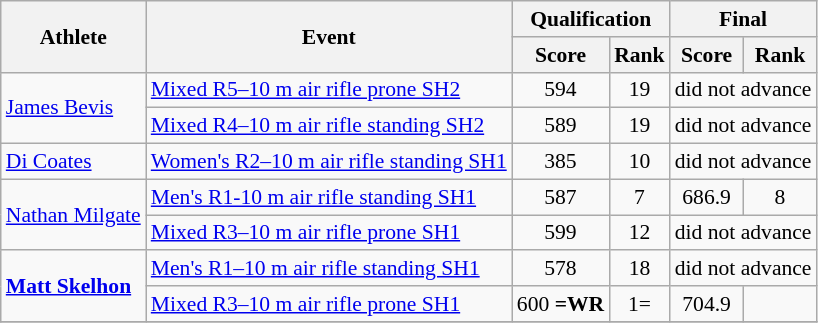<table class=wikitable style="font-size:90%">
<tr>
<th rowspan="2">Athlete</th>
<th rowspan="2">Event</th>
<th colspan="2">Qualification</th>
<th colspan="2">Final</th>
</tr>
<tr>
<th>Score</th>
<th>Rank</th>
<th>Score</th>
<th>Rank</th>
</tr>
<tr>
<td rowspan="2"><a href='#'>James Bevis</a></td>
<td><a href='#'>Mixed R5–10 m air rifle prone SH2</a></td>
<td align="center">594</td>
<td align="center">19</td>
<td align="center" colspan="2">did not advance</td>
</tr>
<tr>
<td><a href='#'>Mixed R4–10 m air rifle standing SH2</a></td>
<td align="center">589</td>
<td align="center">19</td>
<td align="center" colspan="2">did not advance</td>
</tr>
<tr>
<td rowspan="1"><a href='#'>Di Coates</a></td>
<td><a href='#'>Women's R2–10 m air rifle standing SH1</a></td>
<td align="center">385</td>
<td align="center">10</td>
<td align="center" colspan="2">did not advance</td>
</tr>
<tr>
<td rowspan="2"><a href='#'>Nathan Milgate</a></td>
<td><a href='#'>Men's R1-10 m air rifle standing SH1</a></td>
<td align="center">587</td>
<td align="center">7</td>
<td align="center">686.9</td>
<td align="center">8</td>
</tr>
<tr>
<td><a href='#'>Mixed R3–10 m air rifle prone SH1</a></td>
<td align="center">599</td>
<td align="center">12</td>
<td align="center" colspan="2">did not advance</td>
</tr>
<tr>
<td rowspan="2"><strong><a href='#'>Matt Skelhon</a></strong></td>
<td><a href='#'>Men's R1–10 m air rifle standing SH1</a></td>
<td align="center">578</td>
<td align="center">18</td>
<td align="center" colspan=2>did not advance</td>
</tr>
<tr>
<td><a href='#'>Mixed R3–10 m air rifle prone SH1</a></td>
<td align="center">600 <strong>=WR</strong></td>
<td align="center">1=</td>
<td align="center">704.9</td>
<td align="center"></td>
</tr>
<tr>
</tr>
</table>
